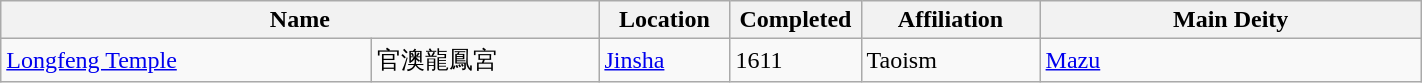<table class="wikitable sortable" style="width:75%">
<tr>
<th colspan="2" scope="col">Name</th>
<th scope="col" style="width:5em">Location</th>
<th scope="col" style="width:5em">Completed</th>
<th scope="col" style="width:7em">Affiliation</th>
<th scope="col">Main Deity</th>
</tr>
<tr>
<td style="width:15em"><a href='#'>Longfeng Temple</a></td>
<td style="width:9em">官澳龍鳳宮</td>
<td><a href='#'>Jinsha</a></td>
<td>1611</td>
<td>Taoism</td>
<td><a href='#'>Mazu</a></td>
</tr>
</table>
